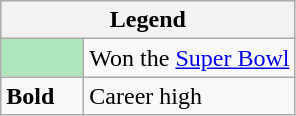<table class="wikitable mw-collapsible mw-collapsed">
<tr>
<th colspan="2">Legend</th>
</tr>
<tr>
<td style="background:#afe6ba; width:3em;"></td>
<td>Won the <a href='#'>Super Bowl</a></td>
</tr>
<tr>
<td><strong>Bold</strong></td>
<td>Career high</td>
</tr>
</table>
